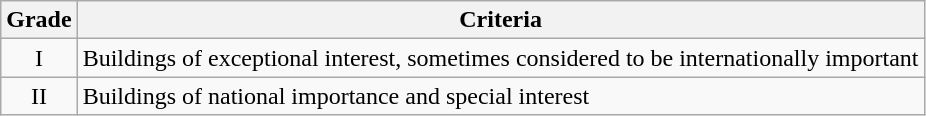<table class="wikitable">
<tr>
<th>Grade</th>
<th>Criteria</th>
</tr>
<tr>
<td align="center" >I</td>
<td>Buildings of exceptional interest, sometimes considered to be internationally important</td>
</tr>
<tr>
<td align="center" >II</td>
<td>Buildings of national importance and special interest</td>
</tr>
</table>
